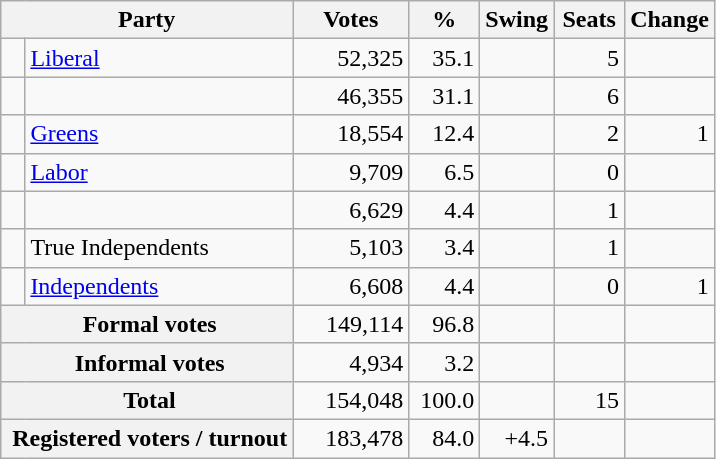<table class="wikitable" style="text-align:right; margin-bottom:0">
<tr>
<th style="width:10px" colspan=3>Party</th>
<th style="width:70px;">Votes</th>
<th style="width:40px;">%</th>
<th style="width:40px;">Swing</th>
<th style="width:40px;">Seats</th>
<th style="width:40px;">Change</th>
</tr>
<tr>
<td> </td>
<td style="text-align:left;" colspan="2"><a href='#'>Liberal</a></td>
<td>52,325</td>
<td>35.1</td>
<td></td>
<td>5</td>
<td></td>
</tr>
<tr>
<td> </td>
<td style="text-align:left;" colspan="2"></td>
<td>46,355</td>
<td>31.1</td>
<td></td>
<td>6</td>
<td></td>
</tr>
<tr>
<td> </td>
<td style="text-align:left;" colspan="2"><a href='#'>Greens</a></td>
<td>18,554</td>
<td>12.4</td>
<td></td>
<td>2</td>
<td> 1</td>
</tr>
<tr>
<td> </td>
<td style="text-align:left;" colspan="2"><a href='#'>Labor</a></td>
<td>9,709</td>
<td>6.5</td>
<td></td>
<td>0</td>
<td></td>
</tr>
<tr>
<td> </td>
<td style="text-align:left;" colspan="2"></td>
<td>6,629</td>
<td>4.4</td>
<td></td>
<td>1</td>
<td></td>
</tr>
<tr>
<td> </td>
<td style="text-align:left;" colspan="2">True Independents</td>
<td>5,103</td>
<td>3.4</td>
<td></td>
<td>1</td>
<td></td>
</tr>
<tr>
<td> </td>
<td style="text-align:left;" colspan="2"><a href='#'>Independents</a></td>
<td>6,608</td>
<td>4.4</td>
<td></td>
<td>0</td>
<td> 1</td>
</tr>
<tr>
<th colspan="3" rowspan="1"> Formal votes</th>
<td>149,114</td>
<td>96.8</td>
<td></td>
<td></td>
<td></td>
</tr>
<tr>
<th colspan="3" rowspan="1"> Informal votes</th>
<td>4,934</td>
<td>3.2</td>
<td></td>
<td></td>
<td></td>
</tr>
<tr>
<th colspan="3" rowspan="1"> <strong>Total </strong></th>
<td>154,048</td>
<td>100.0</td>
<td></td>
<td>15</td>
<td></td>
</tr>
<tr>
<th colspan="3" rowspan="1"> Registered voters / turnout</th>
<td>183,478</td>
<td>84.0</td>
<td>+4.5</td>
<td></td>
<td></td>
</tr>
</table>
